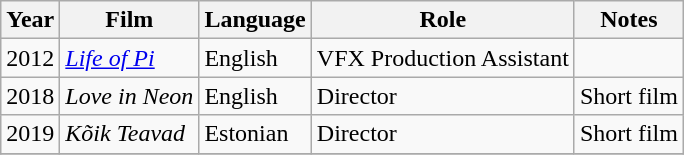<table class="wikitable">
<tr>
<th scope="col">Year</th>
<th scope="col">Film</th>
<th scope="col">Language</th>
<th scope="col">Role</th>
<th class="unsortable" scope="col">Notes</th>
</tr>
<tr>
<td>2012</td>
<td><em><a href='#'>Life of Pi</a></em></td>
<td>English</td>
<td>VFX Production Assistant</td>
<td></td>
</tr>
<tr>
<td>2018</td>
<td><em>Love in Neon</em></td>
<td>English</td>
<td>Director</td>
<td>Short film</td>
</tr>
<tr>
<td>2019</td>
<td><em>Kõik Teavad</em></td>
<td>Estonian</td>
<td>Director</td>
<td>Short film</td>
</tr>
<tr>
</tr>
</table>
